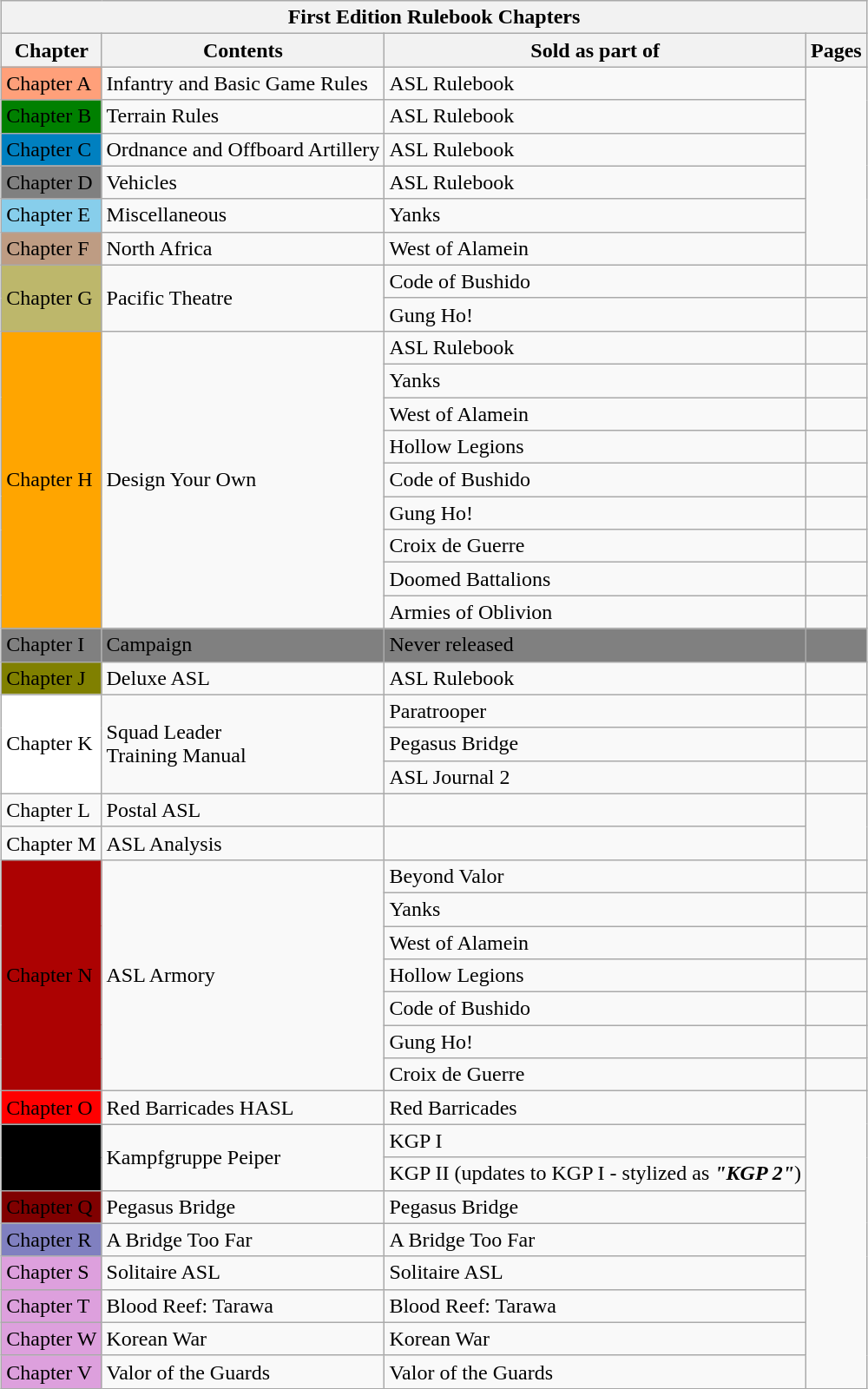<table class="wikitable" style="margin:auto">
<tr ---->
<th colspan="4">First Edition Rulebook Chapters</th>
</tr>
<tr ---->
<th>Chapter</th>
<th>Contents</th>
<th>Sold as part of</th>
<th>Pages</th>
</tr>
<tr ---->
<td bgcolor="lightsalmon">Chapter A</td>
<td>Infantry and Basic Game Rules</td>
<td>ASL Rulebook</td>
</tr>
<tr ---->
<td bgcolor="#008000">Chapter B</td>
<td>Terrain Rules</td>
<td>ASL Rulebook</td>
</tr>
<tr ---->
<td bgcolor="#0080C0">Chapter C</td>
<td>Ordnance and Offboard Artillery</td>
<td>ASL Rulebook</td>
</tr>
<tr ---->
<td bgcolor="#808080">Chapter D</td>
<td>Vehicles</td>
<td>ASL Rulebook</td>
</tr>
<tr ---->
<td bgcolor="skyblue">Chapter E</td>
<td>Miscellaneous</td>
<td>Yanks</td>
</tr>
<tr ---->
<td bgcolor="#BE9C83">Chapter F</td>
<td>North Africa</td>
<td>West of Alamein</td>
</tr>
<tr ---->
<td bgcolor="DarkKhaki" rowspan="2">Chapter G</td>
<td rowspan="2">Pacific Theatre</td>
<td>Code of Bushido</td>
<td></td>
</tr>
<tr ---->
<td>Gung Ho!</td>
<td></td>
</tr>
<tr ---->
<td bgcolor="orange" rowspan="9">Chapter H</td>
<td rowspan="9">Design Your Own</td>
<td>ASL Rulebook</td>
<td></td>
</tr>
<tr ---->
<td>Yanks</td>
<td></td>
</tr>
<tr ---->
<td>West of Alamein</td>
<td></td>
</tr>
<tr ---->
<td>Hollow Legions</td>
<td></td>
</tr>
<tr ---->
<td>Code of Bushido</td>
<td></td>
</tr>
<tr ---->
<td>Gung Ho!</td>
<td></td>
</tr>
<tr ---->
<td>Croix de Guerre</td>
<td></td>
</tr>
<tr ---->
<td>Doomed Battalions</td>
<td></td>
</tr>
<tr ---->
<td>Armies of Oblivion</td>
<td></td>
</tr>
<tr ---->
<td bgcolor="#808080">Chapter I</td>
<td bgcolor="#808080">Campaign</td>
<td bgcolor="#808080">Never released</td>
<td bgcolor="#808080"></td>
</tr>
<tr ---->
<td bgcolor="#808000">Chapter J</td>
<td>Deluxe ASL</td>
<td>ASL Rulebook</td>
</tr>
<tr ---->
<td bgcolor="#FFFFFF" rowspan="3">Chapter K</td>
<td rowspan="3">Squad Leader<br>Training Manual</td>
<td>Paratrooper</td>
<td></td>
</tr>
<tr ---->
<td>Pegasus Bridge</td>
<td></td>
</tr>
<tr ---->
<td>ASL Journal 2</td>
<td></td>
</tr>
<tr ---->
<td>Chapter L</td>
<td>Postal ASL</td>
<td> </td>
</tr>
<tr ---->
<td>Chapter M</td>
<td>ASL Analysis</td>
<td> </td>
</tr>
<tr ---->
<td bgcolor="#AC0202" rowspan="7"><span>Chapter N</span></td>
<td rowspan="7">ASL Armory</td>
<td>Beyond Valor</td>
<td></td>
</tr>
<tr ---->
<td>Yanks</td>
<td></td>
</tr>
<tr ---->
<td>West of Alamein</td>
<td></td>
</tr>
<tr ---->
<td>Hollow Legions</td>
<td></td>
</tr>
<tr ---->
<td>Code of Bushido</td>
<td></td>
</tr>
<tr ---->
<td>Gung Ho!</td>
<td></td>
</tr>
<tr ---->
<td>Croix de Guerre</td>
<td></td>
</tr>
<tr ---->
<td bgcolor="#FF0000">Chapter O</td>
<td>Red Barricades HASL</td>
<td>Red Barricades</td>
</tr>
<tr ---->
<td rowspan="2" bgcolor="#000000"><span>Chapter P</span></td>
<td rowspan="2">Kampfgruppe Peiper</td>
<td>KGP I</td>
</tr>
<tr ---->
<td>KGP II (updates to KGP I - stylized as <strong><em>"KGP 2"</em></strong>)</td>
</tr>
<tr ---->
<td bgcolor="#800000"><span>Chapter Q</span></td>
<td>Pegasus Bridge</td>
<td>Pegasus Bridge</td>
</tr>
<tr ---->
<td bgcolor="#8080C0">Chapter R</td>
<td>A Bridge Too Far</td>
<td>A Bridge Too Far</td>
</tr>
<tr ---->
<td bgcolor="plum">Chapter S</td>
<td>Solitaire ASL</td>
<td>Solitaire ASL</td>
</tr>
<tr ---->
<td bgcolor="plum">Chapter T</td>
<td>Blood Reef: Tarawa</td>
<td>Blood Reef: Tarawa</td>
</tr>
<tr ---->
<td bgcolor="plum">Chapter W</td>
<td>Korean War</td>
<td>Korean War</td>
</tr>
<tr ---->
<td bgcolor="plum">Chapter V</td>
<td>Valor of the Guards</td>
<td>Valor of the Guards</td>
</tr>
</table>
